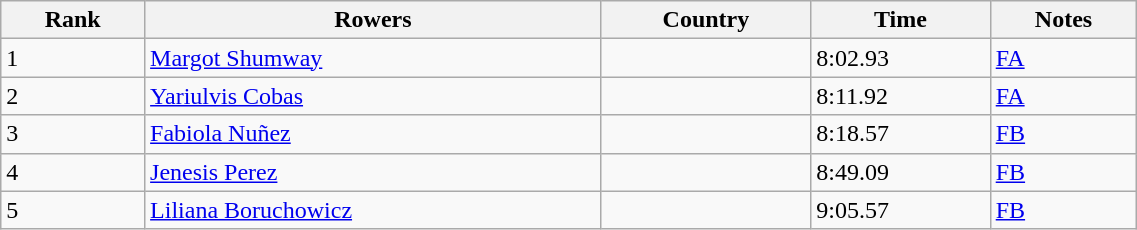<table class="wikitable" width=60%>
<tr>
<th>Rank</th>
<th>Rowers</th>
<th>Country</th>
<th>Time</th>
<th>Notes</th>
</tr>
<tr>
<td>1</td>
<td><a href='#'>Margot Shumway</a></td>
<td></td>
<td>8:02.93</td>
<td><a href='#'>FA</a></td>
</tr>
<tr>
<td>2</td>
<td><a href='#'>Yariulvis Cobas</a></td>
<td></td>
<td>8:11.92</td>
<td><a href='#'>FA</a></td>
</tr>
<tr>
<td>3</td>
<td><a href='#'>Fabiola Nuñez</a></td>
<td></td>
<td>8:18.57</td>
<td><a href='#'>FB</a></td>
</tr>
<tr>
<td>4</td>
<td><a href='#'>Jenesis Perez</a></td>
<td></td>
<td>8:49.09</td>
<td><a href='#'>FB</a></td>
</tr>
<tr>
<td>5</td>
<td><a href='#'>Liliana Boruchowicz</a></td>
<td></td>
<td>9:05.57</td>
<td><a href='#'>FB</a></td>
</tr>
</table>
